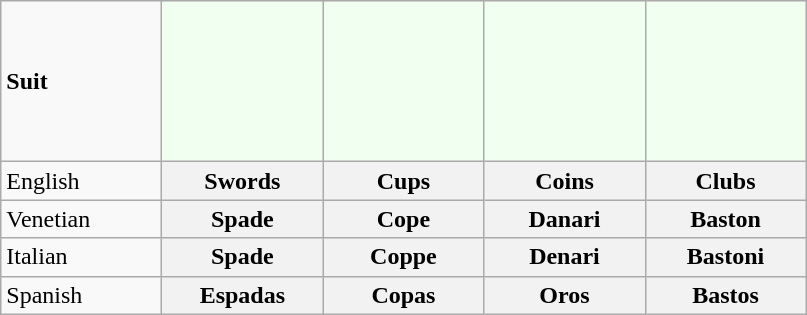<table class="wikitable">
<tr>
<td width="100px"><strong>Suit</strong></td>
<td align="center" width="100px" height="100px" bgcolor="honeydew"></td>
<td align="center" width="100px" bgcolor="honeydew"></td>
<td align="center" width="100px" bgcolor="honeydew"></td>
<td align="center" width="100px" bgcolor="honeydew"></td>
</tr>
<tr>
<td align="left">English</td>
<th align="center">Swords</th>
<th align="center">Cups</th>
<th align="center">Coins</th>
<th align="center">Clubs</th>
</tr>
<tr>
<td align="left">Venetian</td>
<th align="center">Spade</th>
<th align="center">Cope</th>
<th align="center">Danari</th>
<th align="center">Baston</th>
</tr>
<tr>
<td align="left">Italian</td>
<th align="center">Spade</th>
<th align="center">Coppe</th>
<th align="center">Denari</th>
<th align="center">Bastoni</th>
</tr>
<tr>
<td align="left">Spanish</td>
<th align="center">Espadas</th>
<th align="center">Copas</th>
<th align="center">Oros</th>
<th align="center">Bastos</th>
</tr>
</table>
